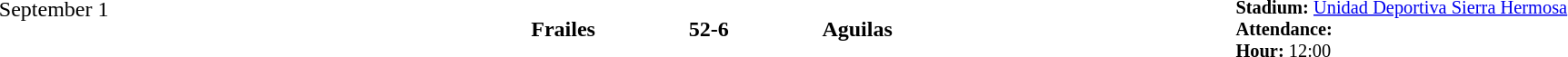<table style="width: 100%; background: transparent;" cellspacing="0">
<tr>
<td align=center valign=top rowspan=3 width=15%>September 1</td>
</tr>
<tr>
<td width=24% align=right><strong>Frailes</strong></td>
<td align=center width=13%><strong>52-6</strong></td>
<td width=24%><strong>Aguilas</strong></td>
<td style=font-size:85% rowspan=2 valign=top><strong>Stadium:</strong> <a href='#'>Unidad Deportiva Sierra Hermosa</a><br><strong>Attendance:</strong> <br><strong>Hour:</strong> 12:00</td>
</tr>
</table>
